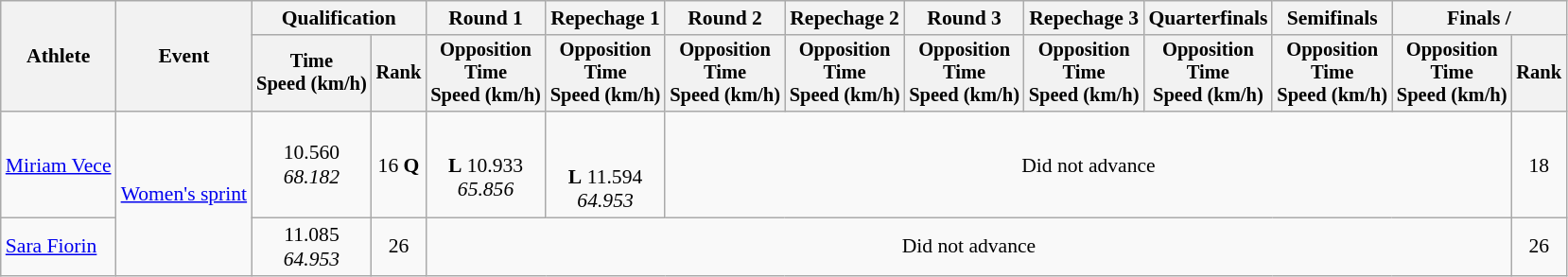<table class=wikitable style=font-size:90%;text-align:center>
<tr>
<th rowspan=2>Athlete</th>
<th rowspan=2>Event</th>
<th colspan=2>Qualification</th>
<th>Round 1</th>
<th>Repechage 1</th>
<th>Round 2</th>
<th>Repechage 2</th>
<th>Round 3</th>
<th>Repechage 3</th>
<th>Quarterfinals</th>
<th>Semifinals</th>
<th colspan=2>Finals / </th>
</tr>
<tr style=font-size:95%>
<th>Time<br>Speed (km/h)</th>
<th>Rank</th>
<th>Opposition<br>Time<br>Speed (km/h)</th>
<th>Opposition<br>Time<br>Speed (km/h)</th>
<th>Opposition<br>Time<br>Speed (km/h)</th>
<th>Opposition<br>Time<br>Speed (km/h)</th>
<th>Opposition<br>Time<br>Speed (km/h)</th>
<th>Opposition<br>Time<br>Speed (km/h)</th>
<th>Opposition<br>Time<br>Speed (km/h)</th>
<th>Opposition<br>Time<br>Speed (km/h)</th>
<th>Opposition<br>Time<br>Speed (km/h)</th>
<th>Rank</th>
</tr>
<tr align=center>
<td align=left><a href='#'>Miriam Vece</a></td>
<td align=left rowspan=2><a href='#'>Women's sprint</a></td>
<td>10.560<br><em>68.182</em></td>
<td>16 <strong>Q</strong></td>
<td><br><strong>L</strong> 10.933<br><em>65.856</em></td>
<td><br><br><strong>L</strong> 11.594<br><em>64.953</em></td>
<td colspan=7>Did not advance</td>
<td>18</td>
</tr>
<tr align=center>
<td align=left><a href='#'>Sara Fiorin</a></td>
<td>11.085<br><em>64.953</em></td>
<td>26</td>
<td Colspan=9>Did not advance</td>
<td>26</td>
</tr>
</table>
